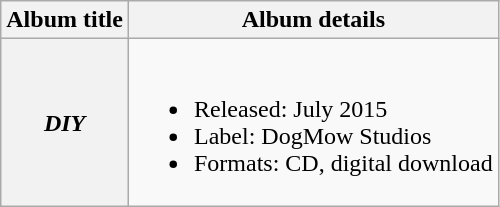<table class="wikitable">
<tr>
<th>Album title</th>
<th>Album details</th>
</tr>
<tr>
<th scope="row"><em>DIY</em></th>
<td><br><ul><li>Released:  July 2015</li><li>Label: DogMow Studios</li><li>Formats: CD, digital download</li></ul></td>
</tr>
</table>
